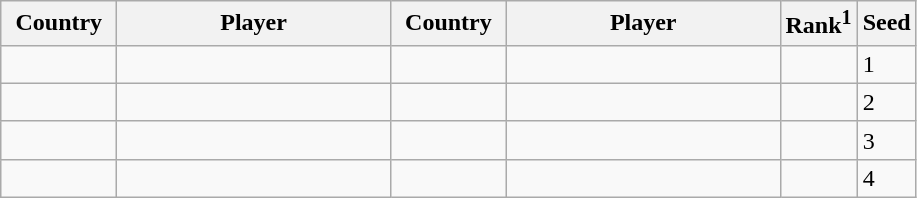<table class="sortable wikitable">
<tr>
<th width="70">Country</th>
<th width="175">Player</th>
<th width="70">Country</th>
<th width="175">Player</th>
<th>Rank<sup>1</sup></th>
<th>Seed</th>
</tr>
<tr>
<td></td>
<td></td>
<td></td>
<td></td>
<td></td>
<td>1</td>
</tr>
<tr>
<td></td>
<td></td>
<td></td>
<td></td>
<td></td>
<td>2</td>
</tr>
<tr>
<td></td>
<td></td>
<td></td>
<td></td>
<td></td>
<td>3</td>
</tr>
<tr>
<td></td>
<td></td>
<td></td>
<td></td>
<td></td>
<td>4</td>
</tr>
</table>
